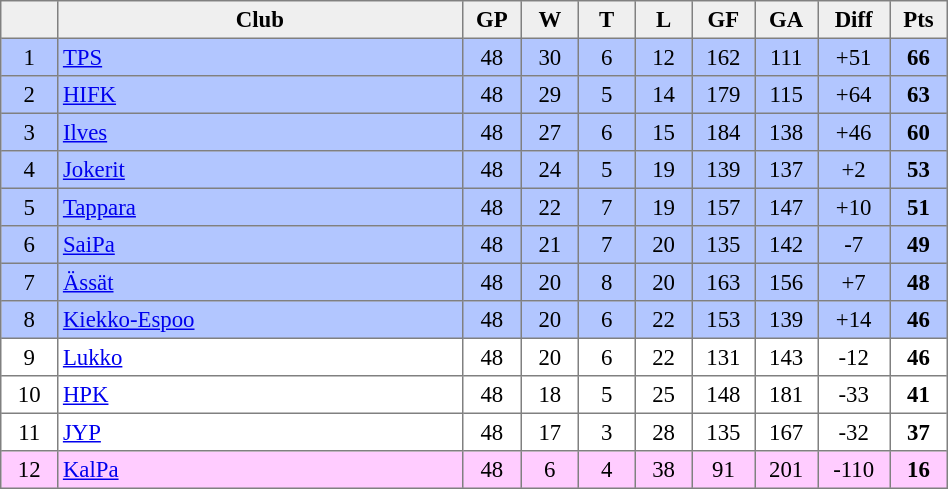<table cellpadding="3" cellspacing="0" border="1" style="font-size: 95%; text-align: center; border: gray solid 1px; border-collapse: collapse;" width="50%">
<tr bgcolor=#efefef>
<th width="20"></th>
<th width="185">Club</th>
<th width="20">GP</th>
<th width="20">W</th>
<th width="20">T</th>
<th width="20">L</th>
<th width="20">GF</th>
<th width="20">GA</th>
<th width="20">Diff</th>
<th width="20">Pts</th>
</tr>
<tr bgcolor="B2C6FF">
<td>1</td>
<td align="left"><a href='#'>TPS</a></td>
<td>48</td>
<td>30</td>
<td>6</td>
<td>12</td>
<td>162</td>
<td>111</td>
<td>+51</td>
<td><strong>66</strong></td>
</tr>
<tr bgcolor="B2C6FF">
<td>2</td>
<td align="left"><a href='#'>HIFK</a></td>
<td>48</td>
<td>29</td>
<td>5</td>
<td>14</td>
<td>179</td>
<td>115</td>
<td>+64</td>
<td><strong>63</strong></td>
</tr>
<tr bgcolor="B2C6FF">
<td>3</td>
<td align="left"><a href='#'>Ilves</a></td>
<td>48</td>
<td>27</td>
<td>6</td>
<td>15</td>
<td>184</td>
<td>138</td>
<td>+46</td>
<td><strong>60</strong></td>
</tr>
<tr bgcolor="B2C6FF">
<td>4</td>
<td align="left"><a href='#'>Jokerit</a></td>
<td>48</td>
<td>24</td>
<td>5</td>
<td>19</td>
<td>139</td>
<td>137</td>
<td>+2</td>
<td><strong>53</strong></td>
</tr>
<tr bgcolor="B2C6FF">
<td>5</td>
<td align="left"><a href='#'>Tappara</a></td>
<td>48</td>
<td>22</td>
<td>7</td>
<td>19</td>
<td>157</td>
<td>147</td>
<td>+10</td>
<td><strong>51</strong></td>
</tr>
<tr bgcolor="B2C6FF">
<td>6</td>
<td align="left"><a href='#'>SaiPa</a></td>
<td>48</td>
<td>21</td>
<td>7</td>
<td>20</td>
<td>135</td>
<td>142</td>
<td>-7</td>
<td><strong>49</strong></td>
</tr>
<tr bgcolor="B2C6FF">
<td>7</td>
<td align="left"><a href='#'>Ässät</a></td>
<td>48</td>
<td>20</td>
<td>8</td>
<td>20</td>
<td>163</td>
<td>156</td>
<td>+7</td>
<td><strong>48</strong></td>
</tr>
<tr bgcolor="B2C6FF">
<td>8</td>
<td align="left"><a href='#'>Kiekko-Espoo</a></td>
<td>48</td>
<td>20</td>
<td>6</td>
<td>22</td>
<td>153</td>
<td>139</td>
<td>+14</td>
<td><strong>46</strong></td>
</tr>
<tr>
<td>9</td>
<td align="left"><a href='#'>Lukko</a></td>
<td>48</td>
<td>20</td>
<td>6</td>
<td>22</td>
<td>131</td>
<td>143</td>
<td>-12</td>
<td><strong>46</strong></td>
</tr>
<tr>
<td>10</td>
<td align="left"><a href='#'>HPK</a></td>
<td>48</td>
<td>18</td>
<td>5</td>
<td>25</td>
<td>148</td>
<td>181</td>
<td>-33</td>
<td><strong>41</strong></td>
</tr>
<tr>
<td>11</td>
<td align="left"><a href='#'>JYP</a></td>
<td>48</td>
<td>17</td>
<td>3</td>
<td>28</td>
<td>135</td>
<td>167</td>
<td>-32</td>
<td><strong>37</strong></td>
</tr>
<tr bgcolor=ffccff>
<td>12</td>
<td align="left"><a href='#'>KalPa</a></td>
<td>48</td>
<td>6</td>
<td>4</td>
<td>38</td>
<td>91</td>
<td>201</td>
<td>-110</td>
<td><strong>16</strong></td>
</tr>
</table>
